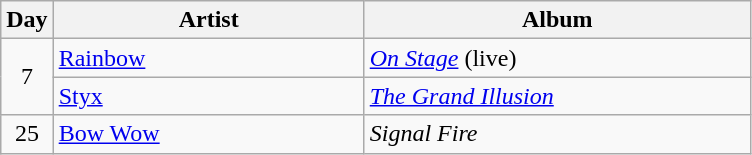<table class="wikitable" border="1">
<tr>
<th>Day</th>
<th width="200">Artist</th>
<th width="250">Album</th>
</tr>
<tr>
<td rowspan="2" style="text-align:center;">7</td>
<td><a href='#'>Rainbow</a></td>
<td><em><a href='#'>On Stage</a></em> (live)</td>
</tr>
<tr>
<td><a href='#'>Styx</a></td>
<td><em><a href='#'>The Grand Illusion</a></em></td>
</tr>
<tr>
<td style="text-align:center;" rowspan="1">25</td>
<td><a href='#'>Bow Wow</a></td>
<td><em>Signal Fire</em></td>
</tr>
</table>
